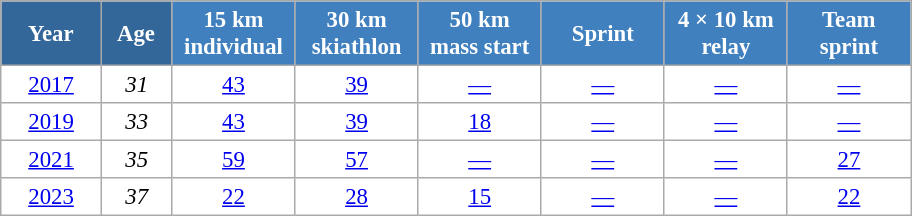<table class="wikitable" style="font-size:95%; text-align:center; border:grey solid 1px; border-collapse:collapse; background:#ffffff;">
<tr>
<th style="background-color:#369; color:white; width:60px;"> Year </th>
<th style="background-color:#369; color:white; width:40px;"> Age </th>
<th style="background-color:#4180be; color:white; width:75px;"> 15 km <br> individual </th>
<th style="background-color:#4180be; color:white; width:75px;"> 30 km <br> skiathlon </th>
<th style="background-color:#4180be; color:white; width:75px;"> 50 km <br> mass start </th>
<th style="background-color:#4180be; color:white; width:75px;"> Sprint </th>
<th style="background-color:#4180be; color:white; width:75px;"> 4 × 10 km <br> relay </th>
<th style="background-color:#4180be; color:white; width:75px;"> Team <br> sprint </th>
</tr>
<tr>
<td><a href='#'>2017</a></td>
<td><em>31</em></td>
<td><a href='#'>43</a></td>
<td><a href='#'>39</a></td>
<td><a href='#'>—</a></td>
<td><a href='#'>—</a></td>
<td><a href='#'>—</a></td>
<td><a href='#'>—</a></td>
</tr>
<tr>
<td><a href='#'>2019</a></td>
<td><em>33</em></td>
<td><a href='#'>43</a></td>
<td><a href='#'>39</a></td>
<td><a href='#'>18</a></td>
<td><a href='#'>—</a></td>
<td><a href='#'>—</a></td>
<td><a href='#'>—</a></td>
</tr>
<tr>
<td><a href='#'>2021</a></td>
<td><em>35</em></td>
<td><a href='#'>59</a></td>
<td><a href='#'>57</a></td>
<td><a href='#'>—</a></td>
<td><a href='#'>—</a></td>
<td><a href='#'>—</a></td>
<td><a href='#'>27</a></td>
</tr>
<tr>
<td><a href='#'>2023</a></td>
<td><em>37</em></td>
<td><a href='#'>22</a></td>
<td><a href='#'>28</a></td>
<td><a href='#'>15</a></td>
<td><a href='#'>—</a></td>
<td><a href='#'>—</a></td>
<td><a href='#'>22</a></td>
</tr>
</table>
